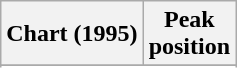<table class="wikitable">
<tr>
<th>Chart (1995)</th>
<th>Peak<br>position</th>
</tr>
<tr>
</tr>
<tr>
</tr>
<tr>
</tr>
<tr>
</tr>
</table>
